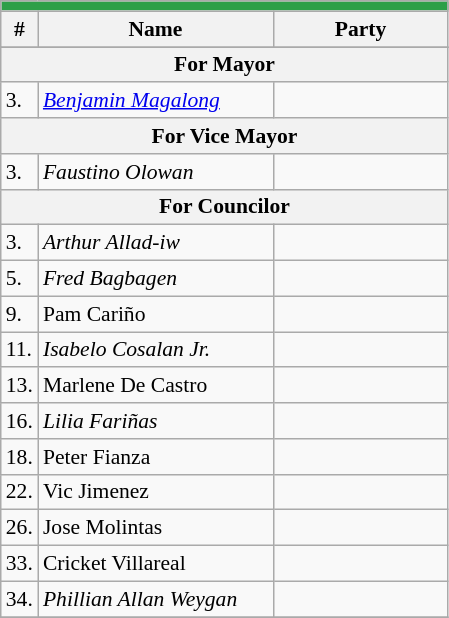<table class="wikitable" style="font-size:90%">
<tr>
<td colspan="5" bgcolor="#2d9f48"></td>
</tr>
<tr>
<th>#</th>
<th width=150px>Name</th>
<th colspan=2 width=110px>Party</th>
</tr>
<tr>
</tr>
<tr>
<th colspan=5>For Mayor</th>
</tr>
<tr>
<td>3.</td>
<td><em><a href='#'>Benjamin Magalong</a></em></td>
<td></td>
</tr>
<tr>
<th colspan=5>For Vice Mayor</th>
</tr>
<tr>
<td>3.</td>
<td><em>Faustino Olowan</em></td>
<td></td>
</tr>
<tr>
<th colspan="5">For Councilor</th>
</tr>
<tr>
<td>3.</td>
<td><em>Arthur Allad-iw</em></td>
<td></td>
</tr>
<tr>
<td>5.</td>
<td><em>Fred Bagbagen</em></td>
<td></td>
</tr>
<tr>
<td>9.</td>
<td>Pam Cariño</td>
<td></td>
</tr>
<tr>
<td>11.</td>
<td><em>Isabelo Cosalan Jr.</em></td>
<td></td>
</tr>
<tr>
<td>13.</td>
<td>Marlene De Castro</td>
<td></td>
</tr>
<tr>
<td>16.</td>
<td><em>Lilia Fariñas</em></td>
<td></td>
</tr>
<tr>
<td>18.</td>
<td>Peter Fianza</td>
<td></td>
</tr>
<tr>
<td>22.</td>
<td>Vic Jimenez</td>
<td></td>
</tr>
<tr>
<td>26.</td>
<td>Jose Molintas</td>
<td></td>
</tr>
<tr>
<td>33.</td>
<td>Cricket Villareal</td>
<td></td>
</tr>
<tr>
<td>34.</td>
<td><em>Phillian Allan Weygan</em></td>
<td></td>
</tr>
<tr>
</tr>
</table>
